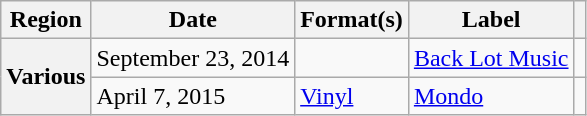<table class="wikitable plainrowheaders">
<tr>
<th scope="col">Region</th>
<th scope="col">Date</th>
<th scope="col">Format(s)</th>
<th scope="col">Label</th>
<th scope="col"></th>
</tr>
<tr>
<th scope="row" rowspan="2">Various</th>
<td>September 23, 2014</td>
<td></td>
<td><a href='#'>Back Lot Music</a></td>
<td align="center"></td>
</tr>
<tr>
<td>April 7, 2015</td>
<td><a href='#'>Vinyl</a></td>
<td><a href='#'>Mondo</a></td>
<td align="center"></td>
</tr>
</table>
